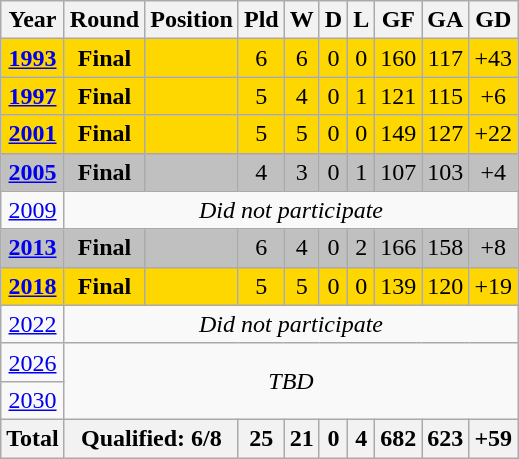<table class="wikitable" style="text-align: center;">
<tr>
<th>Year</th>
<th>Round</th>
<th>Position</th>
<th>Pld</th>
<th>W</th>
<th>D</th>
<th>L</th>
<th>GF</th>
<th>GA</th>
<th>GD</th>
</tr>
<tr style="background:gold;">
<td> <strong><a href='#'>1993</a></strong></td>
<td><strong>Final</strong></td>
<td></td>
<td>6</td>
<td>6</td>
<td>0</td>
<td>0</td>
<td>160</td>
<td>117</td>
<td>+43</td>
</tr>
<tr style="background:gold;">
<td> <strong><a href='#'>1997</a></strong></td>
<td><strong>Final</strong></td>
<td></td>
<td>5</td>
<td>4</td>
<td>0</td>
<td>1</td>
<td>121</td>
<td>115</td>
<td>+6</td>
</tr>
<tr style="background:gold;">
<td> <strong><a href='#'>2001</a></strong></td>
<td><strong>Final</strong></td>
<td></td>
<td>5</td>
<td>5</td>
<td>0</td>
<td>0</td>
<td>149</td>
<td>127</td>
<td>+22</td>
</tr>
<tr style="background:silver;">
<td> <strong><a href='#'>2005</a></strong></td>
<td><strong>Final</strong></td>
<td></td>
<td>4</td>
<td>3</td>
<td>0</td>
<td>1</td>
<td>107</td>
<td>103</td>
<td>+4</td>
</tr>
<tr>
<td> <a href='#'>2009</a></td>
<td colspan="9"><em>Did not participate</em></td>
</tr>
<tr style="background:silver;">
<td> <strong><a href='#'>2013</a></strong></td>
<td><strong>Final</strong></td>
<td></td>
<td>6</td>
<td>4</td>
<td>0</td>
<td>2</td>
<td>166</td>
<td>158</td>
<td>+8</td>
</tr>
<tr style="background:gold;">
<td> <strong><a href='#'>2018</a></strong></td>
<td><strong>Final</strong></td>
<td></td>
<td>5</td>
<td>5</td>
<td>0</td>
<td>0</td>
<td>139</td>
<td>120</td>
<td>+19</td>
</tr>
<tr>
<td> <a href='#'>2022</a></td>
<td colspan="9"><em>Did not participate</em></td>
</tr>
<tr>
<td> <a href='#'>2026</a></td>
<td colspan="9" rowspan=2><em>TBD</em></td>
</tr>
<tr>
<td> <a href='#'>2030</a></td>
</tr>
<tr>
<th>Total</th>
<th colspan="2">Qualified: 6/8</th>
<th>25</th>
<th>21</th>
<th>0</th>
<th>4</th>
<th>682</th>
<th>623</th>
<th>+59</th>
</tr>
</table>
